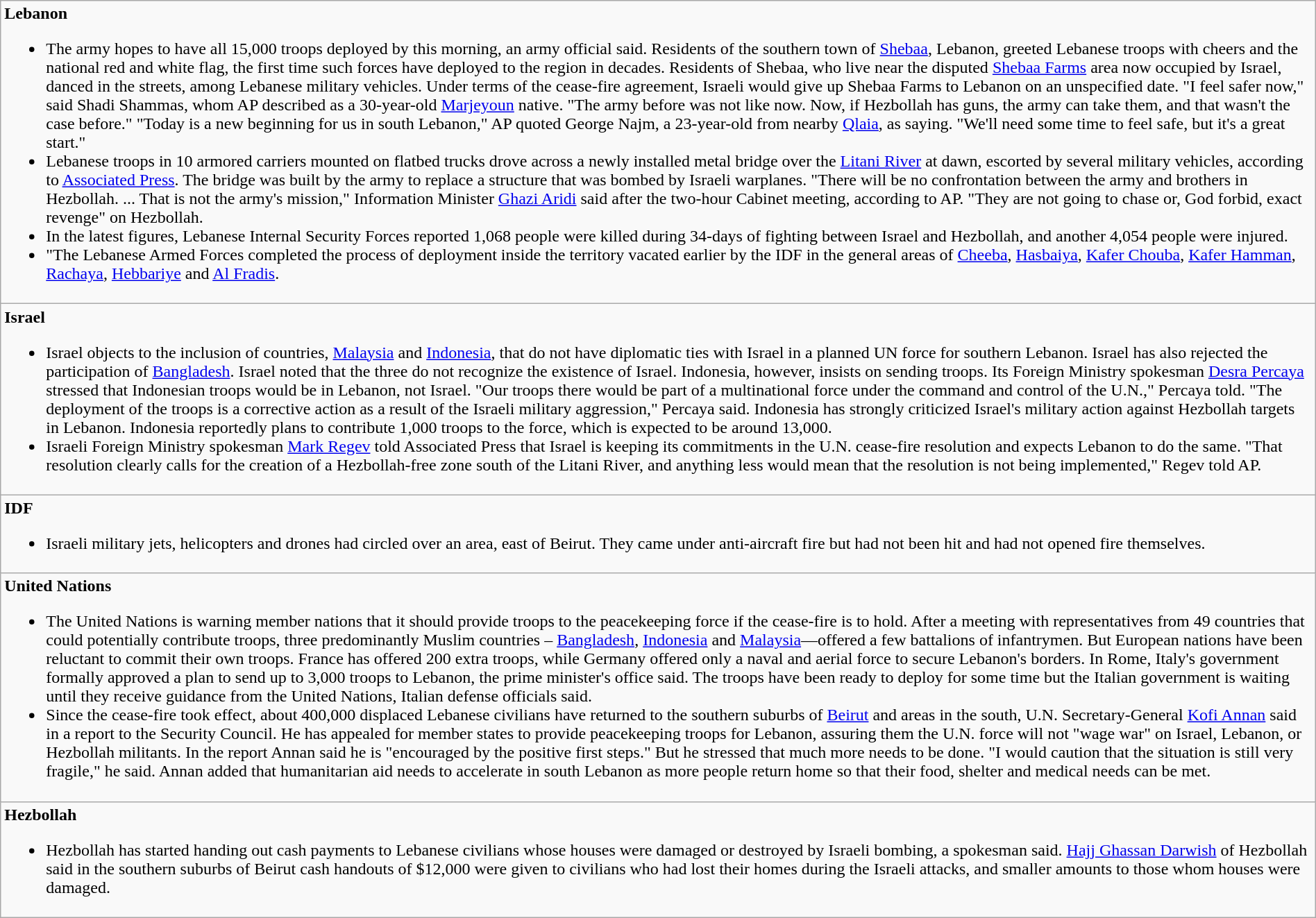<table width="100%" class="wikitable">
<tr>
<td><strong>Lebanon</strong><br><ul><li>The army hopes to have all 15,000 troops deployed by this morning, an army official said. Residents of the southern town of <a href='#'>Shebaa</a>, Lebanon, greeted Lebanese troops with cheers and the national red and white flag, the first time such forces have deployed to the region in decades. Residents of Shebaa, who live near the disputed <a href='#'>Shebaa Farms</a> area now occupied by Israel, danced in the streets, among Lebanese military vehicles. Under terms of the cease-fire agreement, Israeli would give up Shebaa Farms to Lebanon on an unspecified date. "I feel safer now," said Shadi Shammas, whom AP described as a 30-year-old <a href='#'>Marjeyoun</a> native. "The army before was not like now. Now, if Hezbollah has guns, the army can take them, and that wasn't the case before." "Today is a new beginning for us in south Lebanon," AP quoted George Najm, a 23-year-old from nearby <a href='#'>Qlaia</a>, as saying. "We'll need some time to feel safe, but it's a great start."</li><li>Lebanese troops in 10 armored carriers mounted on flatbed trucks drove across a newly installed metal bridge over the <a href='#'>Litani River</a> at dawn, escorted by several military vehicles, according to <a href='#'>Associated Press</a>. The bridge was built by the army to replace a structure that was bombed by Israeli warplanes. "There will be no confrontation between the army and brothers in Hezbollah. ... That is not the army's mission," Information Minister <a href='#'>Ghazi Aridi</a> said after the two-hour Cabinet meeting, according to AP. "They are not going to chase or, God forbid, exact revenge" on Hezbollah.</li><li>In the latest figures, Lebanese Internal Security Forces reported 1,068 people were killed during 34-days of fighting between Israel and Hezbollah, and another 4,054 people were injured.</li><li>"The Lebanese Armed Forces completed the process of deployment inside the territory vacated earlier by the IDF in the general areas of <a href='#'>Cheeba</a>, <a href='#'>Hasbaiya</a>, <a href='#'>Kafer Chouba</a>, <a href='#'>Kafer Hamman</a>, <a href='#'>Rachaya</a>, <a href='#'>Hebbariye</a> and <a href='#'>Al Fradis</a>.</li></ul></td>
</tr>
<tr>
<td><strong>Israel</strong><br><ul><li>Israel objects to the inclusion of countries, <a href='#'>Malaysia</a> and <a href='#'>Indonesia</a>, that do not have diplomatic ties with Israel in a planned UN force for southern Lebanon. Israel has also rejected the participation of <a href='#'>Bangladesh</a>. Israel noted that the three do not recognize the existence of Israel. Indonesia, however, insists on sending troops. Its Foreign Ministry spokesman <a href='#'>Desra Percaya</a> stressed that Indonesian troops would be in Lebanon, not Israel. "Our troops there would be part of a multinational force under the command and control of the U.N.," Percaya told. "The deployment of the troops is a corrective action as a result of the Israeli military aggression," Percaya said. Indonesia has strongly criticized Israel's military action against Hezbollah targets in Lebanon. Indonesia reportedly plans to contribute 1,000 troops to the force, which is expected to be around 13,000.</li><li>Israeli Foreign Ministry spokesman <a href='#'>Mark Regev</a> told Associated Press that Israel is keeping its commitments in the U.N. cease-fire resolution and expects Lebanon to do the same. "That resolution clearly calls for the creation of a Hezbollah-free zone south of the Litani River, and anything less would mean that the resolution is not being implemented," Regev told AP.</li></ul></td>
</tr>
<tr>
<td><strong>IDF</strong><br><ul><li>Israeli military jets, helicopters and drones had circled over an area,  east of Beirut. They came under anti-aircraft fire but had not been hit and had not opened fire themselves.</li></ul></td>
</tr>
<tr>
<td><strong>United Nations</strong><br><ul><li>The United Nations is warning member nations that it should provide troops to the peacekeeping force if the cease-fire is to hold. After a meeting with representatives from 49 countries that could potentially contribute troops, three predominantly Muslim countries – <a href='#'>Bangladesh</a>, <a href='#'>Indonesia</a> and <a href='#'>Malaysia</a>—offered a few battalions of infantrymen. But European nations have been reluctant to commit their own troops. France has offered 200 extra troops, while Germany offered only a naval and aerial force to secure Lebanon's borders. In Rome, Italy's government formally approved a plan to send up to 3,000 troops to Lebanon, the prime minister's office said. The troops have been ready to deploy for some time but the Italian government is waiting until they receive guidance from the United Nations, Italian defense officials said.</li><li>Since the cease-fire took effect, about 400,000 displaced Lebanese civilians have returned to the southern suburbs of <a href='#'>Beirut</a> and areas in the south, U.N. Secretary-General <a href='#'>Kofi Annan</a> said in a report to the Security Council. He has appealed for member states to provide peacekeeping troops for Lebanon, assuring them the U.N. force will not "wage war" on Israel, Lebanon, or Hezbollah militants. In the report Annan said he is "encouraged by the positive first steps." But he stressed that much more needs to be done. "I would caution that the situation is still very fragile," he said. Annan added that humanitarian aid needs to accelerate in south Lebanon as more people return home so that their food, shelter and medical needs can be met.</li></ul></td>
</tr>
<tr>
<td><strong>Hezbollah</strong><br><ul><li>Hezbollah has started handing out cash payments to Lebanese civilians whose houses were damaged or destroyed by Israeli bombing, a spokesman said. <a href='#'>Hajj Ghassan Darwish</a> of Hezbollah said in the southern suburbs of Beirut cash handouts of $12,000 were given to civilians who had lost their homes during the Israeli attacks, and smaller amounts to those whom houses were damaged.</li></ul></td>
</tr>
</table>
